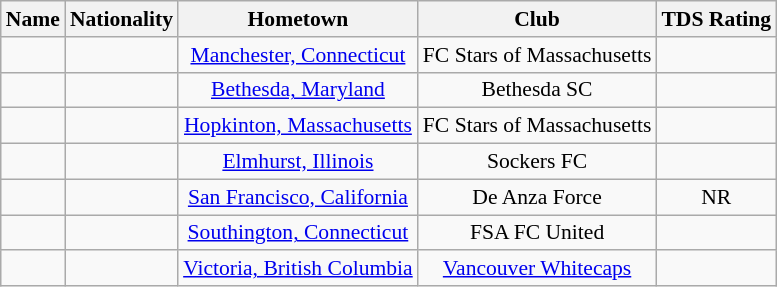<table class="wikitable" style="font-size:90%; text-align: center;" border="1">
<tr>
<th>Name</th>
<th>Nationality</th>
<th>Hometown</th>
<th>Club</th>
<th>TDS Rating</th>
</tr>
<tr>
<td></td>
<td></td>
<td><a href='#'>Manchester, Connecticut</a></td>
<td>FC Stars of Massachusetts</td>
<td></td>
</tr>
<tr>
<td></td>
<td></td>
<td><a href='#'>Bethesda, Maryland</a></td>
<td>Bethesda SC</td>
<td></td>
</tr>
<tr>
<td></td>
<td></td>
<td><a href='#'>Hopkinton, Massachusetts</a></td>
<td>FC Stars of Massachusetts</td>
<td></td>
</tr>
<tr>
<td></td>
<td></td>
<td><a href='#'>Elmhurst, Illinois</a></td>
<td>Sockers FC</td>
<td></td>
</tr>
<tr>
<td></td>
<td></td>
<td><a href='#'>San Francisco, California</a></td>
<td>De Anza Force</td>
<td>NR</td>
</tr>
<tr>
<td></td>
<td></td>
<td><a href='#'>Southington, Connecticut</a></td>
<td>FSA FC United</td>
<td></td>
</tr>
<tr>
<td></td>
<td></td>
<td><a href='#'>Victoria, British Columbia</a></td>
<td><a href='#'>Vancouver Whitecaps</a></td>
<td></td>
</tr>
</table>
